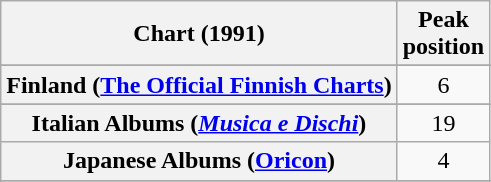<table class="wikitable sortable plainrowheaders">
<tr>
<th scope="col">Chart (1991)</th>
<th scope="col">Peak<br>position</th>
</tr>
<tr>
</tr>
<tr>
</tr>
<tr>
</tr>
<tr>
</tr>
<tr>
<th scope="row">Finland (<a href='#'>The Official Finnish Charts</a>)</th>
<td align="center">6</td>
</tr>
<tr>
</tr>
<tr>
<th scope="row">Italian Albums (<em><a href='#'>Musica e Dischi</a></em>)</th>
<td align="center">19</td>
</tr>
<tr>
<th scope="row">Japanese Albums (<a href='#'>Oricon</a>)</th>
<td align="center">4</td>
</tr>
<tr>
</tr>
<tr>
</tr>
<tr>
</tr>
<tr>
</tr>
<tr>
</tr>
<tr>
</tr>
</table>
